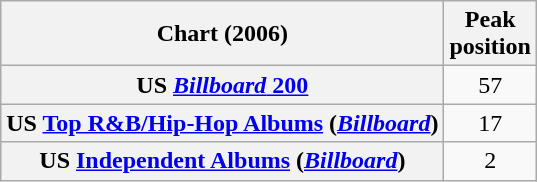<table class="wikitable sortable plainrowheaders" style="text-align:center">
<tr>
<th scope="col">Chart (2006)</th>
<th scope="col">Peak<br>position</th>
</tr>
<tr>
<th scope="row">US <a href='#'><em>Billboard</em> 200</a></th>
<td>57</td>
</tr>
<tr>
<th scope="row">US <a href='#'>Top R&B/Hip-Hop Albums</a> (<em><a href='#'>Billboard</a></em>)</th>
<td>17</td>
</tr>
<tr>
<th scope="row">US <a href='#'>Independent Albums</a> (<em><a href='#'>Billboard</a></em>)</th>
<td>2</td>
</tr>
</table>
